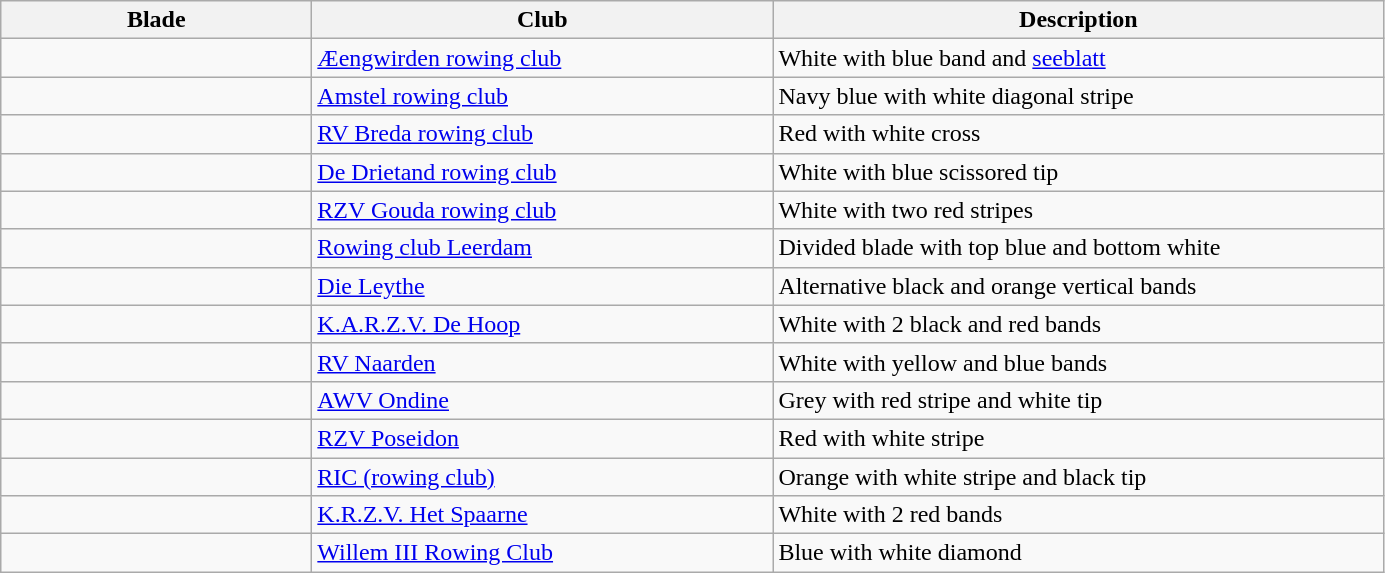<table class="wikitable">
<tr>
<th width=200>Blade</th>
<th width=300>Club</th>
<th width=400>Description</th>
</tr>
<tr>
<td></td>
<td><a href='#'>Æengwirden rowing club</a></td>
<td>White with blue band and <a href='#'>seeblatt</a></td>
</tr>
<tr>
<td></td>
<td><a href='#'>Amstel rowing club</a></td>
<td>Navy blue with white diagonal stripe</td>
</tr>
<tr>
<td></td>
<td><a href='#'>RV Breda rowing club</a></td>
<td>Red with white cross</td>
</tr>
<tr>
<td></td>
<td><a href='#'>De Drietand rowing club</a></td>
<td>White with blue scissored tip</td>
</tr>
<tr>
<td></td>
<td><a href='#'>RZV Gouda rowing club</a></td>
<td>White with two red stripes</td>
</tr>
<tr>
<td></td>
<td><a href='#'>Rowing club Leerdam</a></td>
<td>Divided blade with top blue and bottom white</td>
</tr>
<tr>
<td></td>
<td><a href='#'>Die Leythe</a></td>
<td>Alternative black and orange vertical bands</td>
</tr>
<tr>
<td></td>
<td><a href='#'>K.A.R.Z.V. De Hoop</a></td>
<td>White with 2 black and red bands</td>
</tr>
<tr>
<td></td>
<td><a href='#'>RV Naarden</a></td>
<td>White with yellow and blue bands</td>
</tr>
<tr>
<td></td>
<td><a href='#'>AWV Ondine</a></td>
<td>Grey with red stripe and white tip</td>
</tr>
<tr>
<td></td>
<td><a href='#'>RZV Poseidon</a></td>
<td>Red with white stripe</td>
</tr>
<tr>
<td></td>
<td><a href='#'>RIC (rowing club)</a></td>
<td>Orange with white stripe and black tip</td>
</tr>
<tr>
<td></td>
<td><a href='#'>K.R.Z.V. Het Spaarne</a></td>
<td>White with 2 red bands</td>
</tr>
<tr>
<td></td>
<td><a href='#'>Willem III Rowing Club</a></td>
<td>Blue with white diamond</td>
</tr>
</table>
